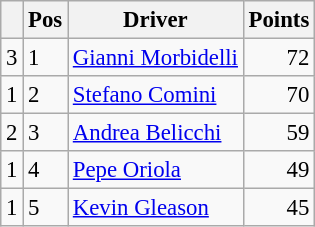<table class="wikitable" style="font-size: 95%;">
<tr>
<th></th>
<th>Pos</th>
<th>Driver</th>
<th>Points</th>
</tr>
<tr>
<td align="left"> 3</td>
<td>1</td>
<td> <a href='#'>Gianni Morbidelli</a></td>
<td align="right">72</td>
</tr>
<tr>
<td align="left"> 1</td>
<td>2</td>
<td> <a href='#'>Stefano Comini</a></td>
<td align="right">70</td>
</tr>
<tr>
<td align="left"> 2</td>
<td>3</td>
<td> <a href='#'>Andrea Belicchi</a></td>
<td align="right">59</td>
</tr>
<tr>
<td align="left"> 1</td>
<td>4</td>
<td> <a href='#'>Pepe Oriola</a></td>
<td align="right">49</td>
</tr>
<tr>
<td align="left"> 1</td>
<td>5</td>
<td> <a href='#'>Kevin Gleason</a></td>
<td align="right">45</td>
</tr>
</table>
